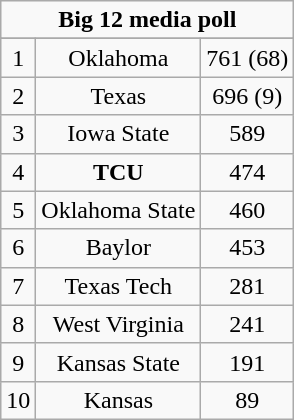<table class="wikitable" style="display: inline-table;">
<tr>
<td align="center" Colspan="3"><strong>Big 12 media poll</strong></td>
</tr>
<tr align="center">
</tr>
<tr align="center">
<td>1</td>
<td>Oklahoma</td>
<td>761 (68)</td>
</tr>
<tr align="center">
<td>2</td>
<td>Texas</td>
<td>696 (9)</td>
</tr>
<tr align="center">
<td>3</td>
<td>Iowa State</td>
<td>589</td>
</tr>
<tr align="center">
<td>4</td>
<td><strong>TCU</strong></td>
<td>474</td>
</tr>
<tr align="center">
<td>5</td>
<td>Oklahoma State</td>
<td>460</td>
</tr>
<tr align="center">
<td>6</td>
<td>Baylor</td>
<td>453</td>
</tr>
<tr align="center">
<td>7</td>
<td>Texas Tech</td>
<td>281</td>
</tr>
<tr align="center">
<td>8</td>
<td>West Virginia</td>
<td>241</td>
</tr>
<tr align="center">
<td>9</td>
<td>Kansas State</td>
<td>191</td>
</tr>
<tr align="center">
<td>10</td>
<td>Kansas</td>
<td>89</td>
</tr>
</table>
